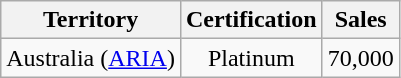<table class="wikitable">
<tr>
<th style="text-align:center;">Territory</th>
<th style="text-align:center;">Certification</th>
<th style="text-align:center;">Sales</th>
</tr>
<tr>
<td align="left">Australia (<a href='#'>ARIA</a>)</td>
<td style="text-align:center;">Platinum</td>
<td style="text-align:center;">70,000</td>
</tr>
</table>
